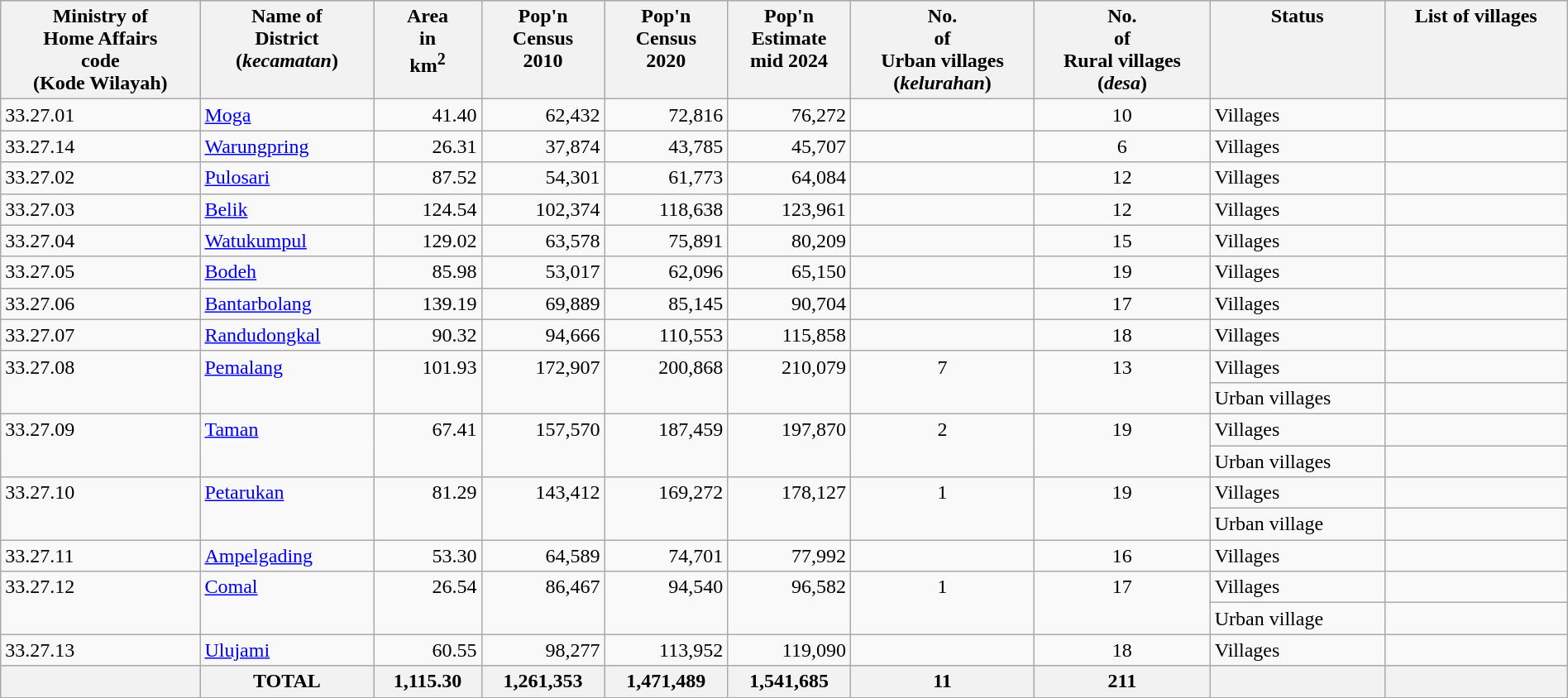<table class="wikitable sortable" width="100%">
<tr valign="top" style="background-color: #ccc;">
<th>Ministry of<br>Home Affairs<br>code <br>(Kode Wilayah)</th>
<th>Name of<br>District<br>(<em>kecamatan</em>)</th>
<th>Area <br> in<br>km<sup>2</sup></th>
<th>Pop'n<br>Census<br>2010</th>
<th>Pop'n<br>Census<br>2020</th>
<th>Pop'n<br>Estimate<br>mid 2024</th>
<th>No.<br> of<br>Urban villages<br>(<em>kelurahan</em>)</th>
<th>No.<br> of<br>Rural villages<br>(<em>desa</em>)</th>
<th>Status</th>
<th>List of villages</th>
</tr>
<tr valign="top">
<td>33.27.01</td>
<td><a href='#'>Moga</a></td>
<td align="right">41.40</td>
<td align="right">62,432</td>
<td align="right">72,816</td>
<td align="right">76,272</td>
<td align="center"></td>
<td align="center">10</td>
<td>Villages</td>
<td></td>
</tr>
<tr valign="top">
<td>33.27.14</td>
<td><a href='#'>Warungpring</a></td>
<td align="right">26.31</td>
<td align="right">37,874</td>
<td align="right">43,785</td>
<td align="right">45,707</td>
<td align="center"></td>
<td align="center">6</td>
<td>Villages</td>
<td></td>
</tr>
<tr valign="top">
<td>33.27.02</td>
<td><a href='#'>Pulosari</a></td>
<td align="right">87.52</td>
<td align="right">54,301</td>
<td align="right">61,773</td>
<td align="right">64,084</td>
<td align="center"></td>
<td align="center">12</td>
<td>Villages</td>
<td></td>
</tr>
<tr valign="top">
<td>33.27.03</td>
<td><a href='#'>Belik</a></td>
<td align="right">124.54</td>
<td align="right">102,374</td>
<td align="right">118,638</td>
<td align="right">123,961</td>
<td align="center"></td>
<td align="center">12</td>
<td>Villages</td>
<td></td>
</tr>
<tr valign="top">
<td>33.27.04</td>
<td><a href='#'>Watukumpul</a></td>
<td align="right">129.02</td>
<td align="right">63,578</td>
<td align="right">75,891</td>
<td align="right">80,209</td>
<td align="center"></td>
<td align="center">15</td>
<td>Villages</td>
<td></td>
</tr>
<tr valign="top">
<td>33.27.05</td>
<td><a href='#'>Bodeh</a></td>
<td align="right">85.98</td>
<td align="right">53,017</td>
<td align="right">62,096</td>
<td align="right">65,150</td>
<td align="center"></td>
<td align="center">19</td>
<td>Villages</td>
<td></td>
</tr>
<tr valign="top">
<td>33.27.06</td>
<td><a href='#'>Bantarbolang</a></td>
<td align="right">139.19</td>
<td align="right">69,889</td>
<td align="right">85,145</td>
<td align="right">90,704</td>
<td align="center"></td>
<td align="center">17</td>
<td>Villages</td>
<td></td>
</tr>
<tr valign="top">
<td>33.27.07</td>
<td><a href='#'>Randudongkal</a></td>
<td align="right">90.32</td>
<td align="right">94,666</td>
<td align="right">110,553</td>
<td align="right">115,858</td>
<td align="center"></td>
<td align="center">18</td>
<td>Villages</td>
<td></td>
</tr>
<tr valign="top">
<td rowspan="2">33.27.08</td>
<td rowspan="2"><a href='#'>Pemalang</a></td>
<td rowspan="2" align="right">101.93</td>
<td rowspan="2" align="right">172,907</td>
<td rowspan="2" align="right">200,868</td>
<td rowspan="2" align="right">210,079</td>
<td rowspan="2" align="center">7</td>
<td rowspan="2" align="center">13</td>
<td>Villages</td>
<td></td>
</tr>
<tr>
<td>Urban villages</td>
<td></td>
</tr>
<tr valign="top">
<td rowspan="2">33.27.09</td>
<td rowspan="2"><a href='#'>Taman</a></td>
<td rowspan="2" align="right">67.41</td>
<td rowspan="2" align="right">157,570</td>
<td rowspan="2" align="right">187,459</td>
<td rowspan="2" align="right">197,870</td>
<td rowspan="2" align="center">2</td>
<td rowspan="2" align="center">19</td>
<td>Villages</td>
<td></td>
</tr>
<tr>
<td>Urban villages</td>
<td></td>
</tr>
<tr valign="top">
<td rowspan="2">33.27.10</td>
<td rowspan="2"><a href='#'>Petarukan</a></td>
<td rowspan="2" align="right">81.29</td>
<td rowspan="2" align="right">143,412</td>
<td rowspan="2" align="right">169,272</td>
<td rowspan="2" align="right">178,127</td>
<td rowspan="2" align="center">1</td>
<td rowspan="2" align="center">19</td>
<td>Villages</td>
<td></td>
</tr>
<tr>
<td>Urban village</td>
<td></td>
</tr>
<tr valign="top">
<td>33.27.11</td>
<td><a href='#'>Ampelgading</a></td>
<td align="right">53.30</td>
<td align="right">64,589</td>
<td align="right">74,701</td>
<td align="right">77,992</td>
<td align="center"></td>
<td align="center">16</td>
<td>Villages</td>
<td></td>
</tr>
<tr valign="top">
<td rowspan="2">33.27.12</td>
<td rowspan="2"><a href='#'>Comal</a></td>
<td rowspan="2" align="right">26.54</td>
<td rowspan="2" align="right">86,467</td>
<td rowspan="2" align="right">94,540</td>
<td rowspan="2" align="right">96,582</td>
<td rowspan="2" align="center">1</td>
<td rowspan="2" align="center">17</td>
<td>Villages</td>
<td></td>
</tr>
<tr>
<td>Urban village</td>
<td></td>
</tr>
<tr valign="top">
<td>33.27.13</td>
<td><a href='#'>Ulujami</a></td>
<td align="right">60.55</td>
<td align="right">98,277</td>
<td align="right">113,952</td>
<td align="right">119,090</td>
<td align="center"></td>
<td align="center">18</td>
<td>Villages</td>
<td></td>
</tr>
<tr valign="top" style="background-color: #ccc;">
<th></th>
<th>TOTAL</th>
<th align="right">1,115.30</th>
<th align="right">1,261,353</th>
<th align="right">1,471,489</th>
<th align="right">1,541,685</th>
<th>11</th>
<th>211</th>
<th></th>
<th></th>
</tr>
</table>
